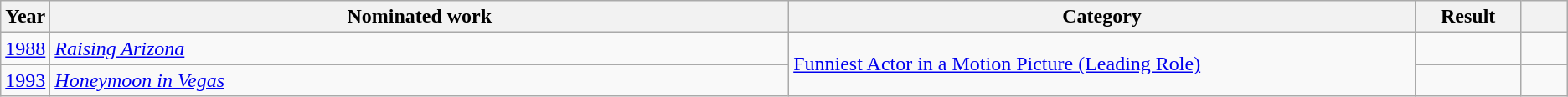<table class="wikitable sortable">
<tr>
<th scope="col" style="width:1em;">Year</th>
<th scope="col" style="width:39em;">Nominated work</th>
<th scope="col" style="width:33em;">Category</th>
<th scope="col" style="width:5em;">Result</th>
<th scope="col" style="width:2em;" class="unsortable"></th>
</tr>
<tr>
<td><a href='#'>1988</a></td>
<td><em><a href='#'>Raising Arizona</a></em></td>
<td rowspan="2"><a href='#'>Funniest Actor in a Motion Picture (Leading Role)</a></td>
<td></td>
<td style="text-align:center;"></td>
</tr>
<tr>
<td><a href='#'>1993</a></td>
<td><em><a href='#'>Honeymoon in Vegas</a></em></td>
<td></td>
<td style="text-align:center;"></td>
</tr>
</table>
